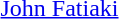<table>
<tr>
<td><a href='#'>John Fatiaki</a></td>
</tr>
<tr>
</tr>
</table>
